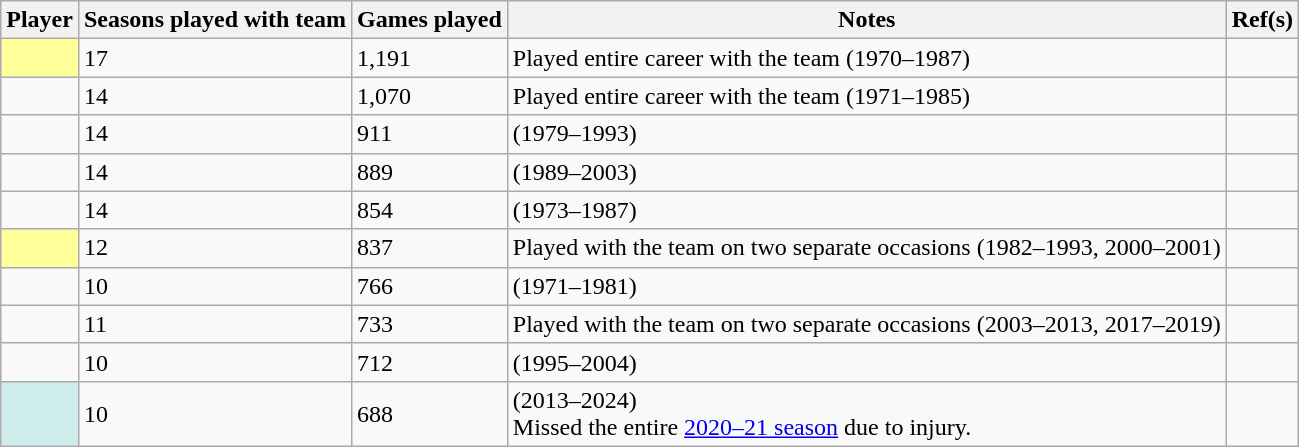<table class="wikitable sortable plainrowheaders">
<tr>
<th scope="col">Player</th>
<th scope="col">Seasons played with team</th>
<th scope="col">Games played</th>
<th scope="col">Notes</th>
<th scope="col" class="unsortable">Ref(s)</th>
</tr>
<tr>
<td style="background:#FFFF99"></td>
<td>17</td>
<td>1,191</td>
<td>Played entire career with the team (1970–1987)</td>
<td></td>
</tr>
<tr>
<td></td>
<td>14</td>
<td>1,070</td>
<td>Played entire career with the team (1971–1985)</td>
<td></td>
</tr>
<tr>
<td></td>
<td>14</td>
<td>911</td>
<td>(1979–1993)</td>
<td></td>
</tr>
<tr>
<td></td>
<td>14</td>
<td>889</td>
<td>(1989–2003)</td>
<td></td>
</tr>
<tr>
<td></td>
<td>14</td>
<td>854</td>
<td>(1973–1987)</td>
<td></td>
</tr>
<tr>
<td style="background:#FFFF99"></td>
<td>12</td>
<td>837</td>
<td>Played with the team on two separate occasions (1982–1993, 2000–2001)</td>
<td></td>
</tr>
<tr>
<td></td>
<td>10</td>
<td>766</td>
<td>(1971–1981)</td>
<td></td>
</tr>
<tr>
<td></td>
<td>11</td>
<td>733</td>
<td>Played with the team on two separate occasions (2003–2013, 2017–2019)</td>
<td></td>
</tr>
<tr>
<td></td>
<td>10</td>
<td>712</td>
<td>(1995–2004)</td>
<td></td>
</tr>
<tr>
<td style="background:#CFECEC"></td>
<td>10</td>
<td>688</td>
<td>(2013–2024)<br>Missed the entire <a href='#'>2020–21 season</a> due to injury.</td>
<td></td>
</tr>
</table>
